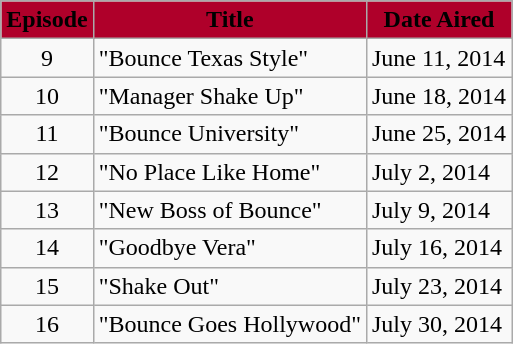<table class="wikitable">
<tr>
<th scope="row" style="background-color:#AF002A">Episode</th>
<th scope="row" style="background-color:#AF002A">Title</th>
<th scope="row" style="background-color:#AF002A">Date Aired</th>
</tr>
<tr>
<td align=center>9</td>
<td>"Bounce Texas Style"</td>
<td>June 11, 2014</td>
</tr>
<tr>
<td align=center>10</td>
<td>"Manager Shake Up"</td>
<td>June 18, 2014</td>
</tr>
<tr>
<td align=center>11</td>
<td>"Bounce University"</td>
<td>June 25, 2014</td>
</tr>
<tr>
<td align=center>12</td>
<td>"No Place Like Home"</td>
<td>July 2, 2014</td>
</tr>
<tr>
<td align=center>13</td>
<td>"New Boss of Bounce"</td>
<td>July 9, 2014</td>
</tr>
<tr>
<td align=center>14</td>
<td>"Goodbye Vera"</td>
<td>July 16, 2014</td>
</tr>
<tr>
<td align=center>15</td>
<td>"Shake Out"</td>
<td>July 23, 2014</td>
</tr>
<tr>
<td align=center>16</td>
<td>"Bounce Goes Hollywood"</td>
<td>July 30, 2014</td>
</tr>
</table>
